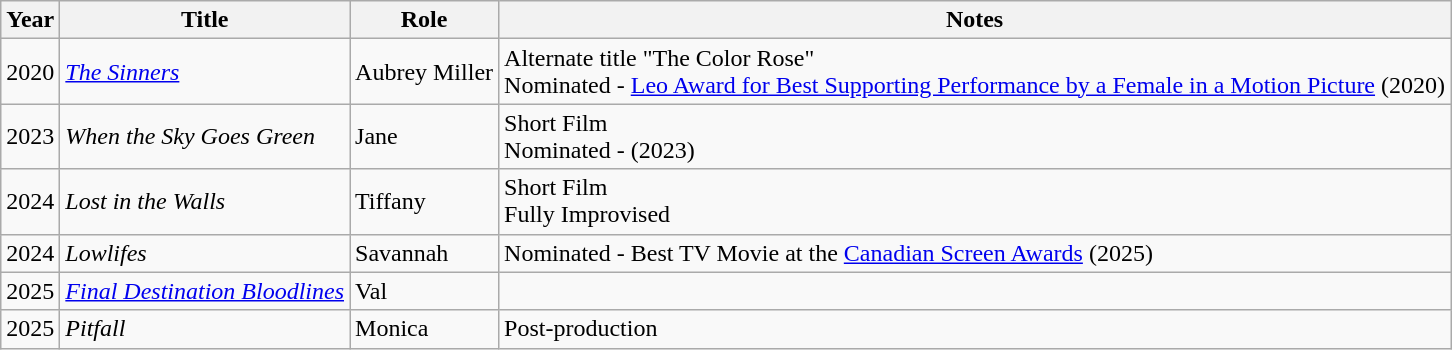<table class="wikitable sortable">
<tr>
<th>Year</th>
<th>Title</th>
<th>Role</th>
<th>Notes</th>
</tr>
<tr>
<td>2020</td>
<td><em><a href='#'>The Sinners</a></em></td>
<td>Aubrey Miller</td>
<td>Alternate title "The Color Rose"<br>Nominated - <a href='#'>Leo Award for Best Supporting Performance by a Female in a Motion Picture</a> (2020)</td>
</tr>
<tr>
<td>2023</td>
<td><em>When the Sky Goes Green</em></td>
<td>Jane</td>
<td>Short Film<br>Nominated -  (2023)</td>
</tr>
<tr>
<td>2024</td>
<td><em>Lost in the Walls</em></td>
<td>Tiffany</td>
<td>Short Film<br>Fully Improvised</td>
</tr>
<tr>
<td>2024</td>
<td><em>Lowlifes</em></td>
<td>Savannah</td>
<td>Nominated - Best TV Movie at the <a href='#'>Canadian Screen Awards</a> (2025)</td>
</tr>
<tr>
<td>2025</td>
<td><em><a href='#'>Final Destination Bloodlines</a></em></td>
<td>Val</td>
<td></td>
</tr>
<tr>
<td>2025</td>
<td><em>Pitfall</em></td>
<td>Monica</td>
<td>Post-production</td>
</tr>
</table>
